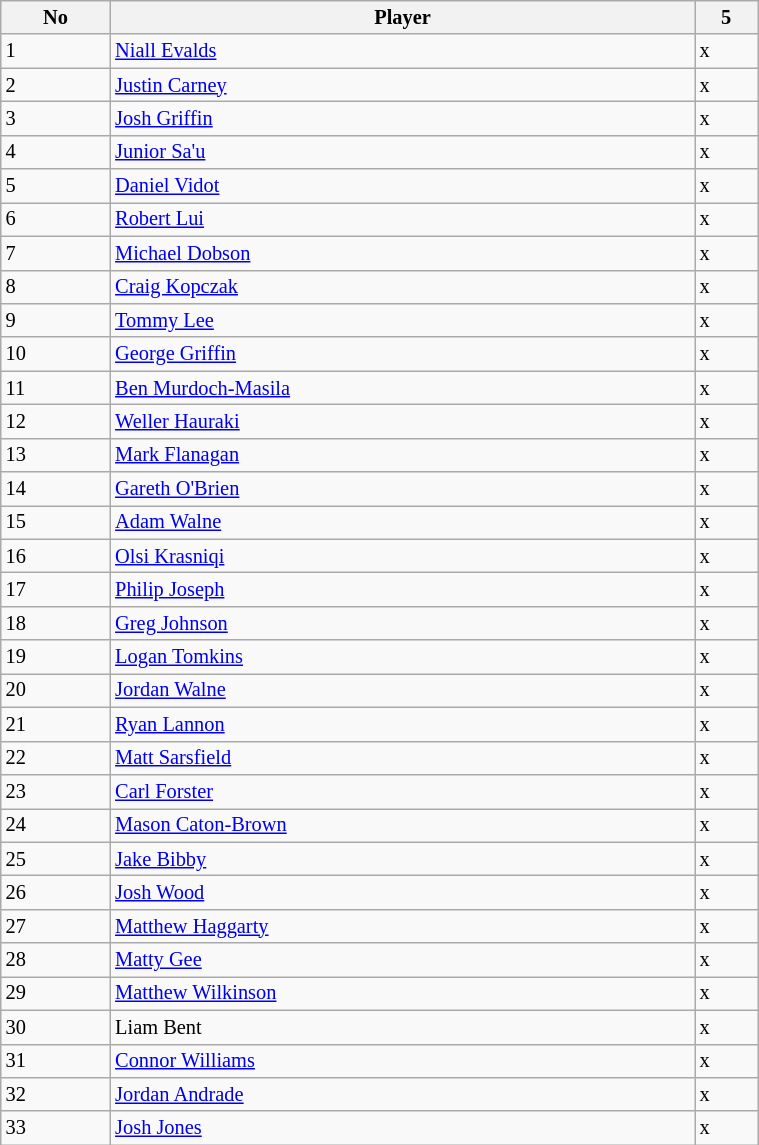<table class="wikitable"  style="font-size:85%; width:40%;">
<tr>
<th>No</th>
<th>Player</th>
<th>5</th>
</tr>
<tr>
<td>1</td>
<td><a href='#'>Niall Evalds</a></td>
<td>x</td>
</tr>
<tr>
<td>2</td>
<td><a href='#'>Justin Carney</a></td>
<td>x</td>
</tr>
<tr>
<td>3</td>
<td><a href='#'>Josh Griffin</a></td>
<td>x</td>
</tr>
<tr>
<td>4</td>
<td><a href='#'>Junior Sa'u</a></td>
<td>x</td>
</tr>
<tr>
<td>5</td>
<td><a href='#'>Daniel Vidot</a></td>
<td>x</td>
</tr>
<tr>
<td>6</td>
<td><a href='#'>Robert Lui</a></td>
<td>x</td>
</tr>
<tr>
<td>7</td>
<td><a href='#'>Michael Dobson</a></td>
<td>x</td>
</tr>
<tr>
<td>8</td>
<td><a href='#'>Craig Kopczak</a></td>
<td>x</td>
</tr>
<tr>
<td>9</td>
<td><a href='#'>Tommy Lee</a></td>
<td>x</td>
</tr>
<tr>
<td>10</td>
<td><a href='#'>George Griffin</a></td>
<td>x</td>
</tr>
<tr>
<td>11</td>
<td><a href='#'>Ben Murdoch-Masila</a></td>
<td>x</td>
</tr>
<tr>
<td>12</td>
<td><a href='#'>Weller Hauraki</a></td>
<td>x</td>
</tr>
<tr>
<td>13</td>
<td><a href='#'>Mark Flanagan</a></td>
<td>x</td>
</tr>
<tr>
<td>14</td>
<td><a href='#'>Gareth O'Brien</a></td>
<td>x</td>
</tr>
<tr>
<td>15</td>
<td><a href='#'>Adam Walne</a></td>
<td>x</td>
</tr>
<tr>
<td>16</td>
<td><a href='#'>Olsi Krasniqi</a></td>
<td>x</td>
</tr>
<tr>
<td>17</td>
<td><a href='#'>Philip Joseph</a></td>
<td>x</td>
</tr>
<tr>
<td>18</td>
<td><a href='#'>Greg Johnson</a></td>
<td>x</td>
</tr>
<tr>
<td>19</td>
<td><a href='#'>Logan Tomkins</a></td>
<td>x</td>
</tr>
<tr>
<td>20</td>
<td><a href='#'>Jordan Walne</a></td>
<td>x</td>
</tr>
<tr>
<td>21</td>
<td><a href='#'>Ryan Lannon</a></td>
<td>x</td>
</tr>
<tr>
<td>22</td>
<td><a href='#'>Matt Sarsfield</a></td>
<td>x</td>
</tr>
<tr>
<td>23</td>
<td><a href='#'>Carl Forster</a></td>
<td>x</td>
</tr>
<tr>
<td>24</td>
<td><a href='#'>Mason Caton-Brown</a></td>
<td>x</td>
</tr>
<tr>
<td>25</td>
<td><a href='#'>Jake Bibby</a></td>
<td>x</td>
</tr>
<tr>
<td>26</td>
<td><a href='#'>Josh Wood</a></td>
<td>x</td>
</tr>
<tr>
<td>27</td>
<td><a href='#'>Matthew Haggarty</a></td>
<td>x</td>
</tr>
<tr>
<td>28</td>
<td><a href='#'>Matty Gee</a></td>
<td>x</td>
</tr>
<tr>
<td>29</td>
<td><a href='#'>Matthew Wilkinson</a></td>
<td>x</td>
</tr>
<tr>
<td>30</td>
<td>Liam Bent</td>
<td>x</td>
</tr>
<tr>
<td>31</td>
<td><a href='#'>Connor Williams</a></td>
<td>x</td>
</tr>
<tr>
<td>32</td>
<td><a href='#'>Jordan Andrade</a></td>
<td>x</td>
</tr>
<tr>
<td>33</td>
<td><a href='#'>Josh Jones</a></td>
<td>x</td>
</tr>
</table>
